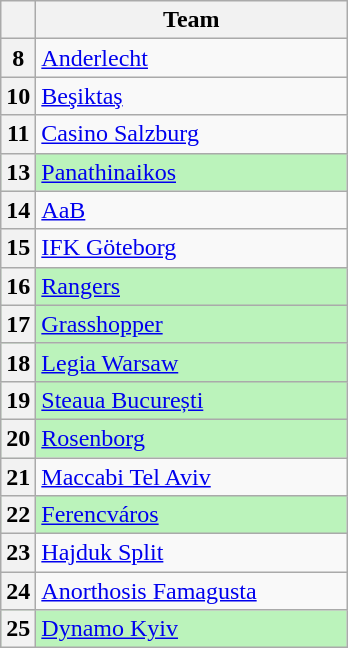<table class="wikitable">
<tr>
<th></th>
<th width=200>Team</th>
</tr>
<tr>
<th>8</th>
<td> <a href='#'>Anderlecht</a></td>
</tr>
<tr>
<th>10</th>
<td> <a href='#'>Beşiktaş</a></td>
</tr>
<tr>
<th>11</th>
<td> <a href='#'>Casino Salzburg</a></td>
</tr>
<tr bgcolor=#BBF3BB>
<th>13</th>
<td> <a href='#'>Panathinaikos</a></td>
</tr>
<tr>
<th>14</th>
<td> <a href='#'>AaB</a></td>
</tr>
<tr>
<th>15</th>
<td> <a href='#'>IFK Göteborg</a></td>
</tr>
<tr bgcolor=#BBF3BB>
<th>16</th>
<td> <a href='#'>Rangers</a></td>
</tr>
<tr bgcolor=#BBF3BB>
<th>17</th>
<td> <a href='#'>Grasshopper</a></td>
</tr>
<tr bgcolor=#BBF3BB>
<th>18</th>
<td> <a href='#'>Legia Warsaw</a></td>
</tr>
<tr bgcolor=#BBF3BB>
<th>19</th>
<td> <a href='#'>Steaua București</a></td>
</tr>
<tr bgcolor=#BBF3BB>
<th>20</th>
<td> <a href='#'>Rosenborg</a></td>
</tr>
<tr>
<th>21</th>
<td> <a href='#'>Maccabi Tel Aviv</a></td>
</tr>
<tr bgcolor=#BBF3BB>
<th>22</th>
<td> <a href='#'>Ferencváros</a></td>
</tr>
<tr>
<th>23</th>
<td> <a href='#'>Hajduk Split</a></td>
</tr>
<tr>
<th>24</th>
<td> <a href='#'>Anorthosis Famagusta</a></td>
</tr>
<tr bgcolor=#BBF3BB>
<th>25</th>
<td> <a href='#'>Dynamo Kyiv</a></td>
</tr>
</table>
